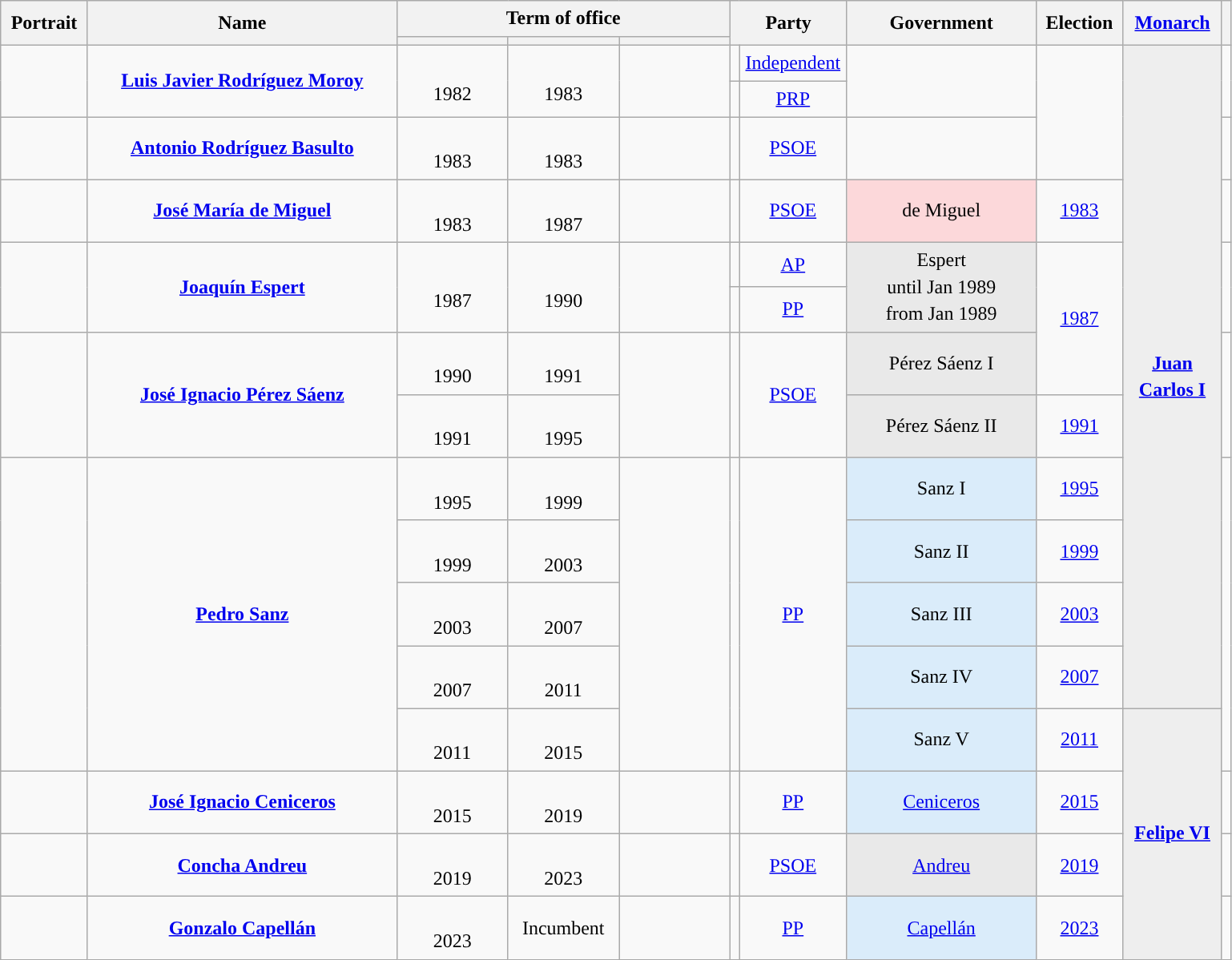<table class="wikitable" style="line-height:1.4em; text-align:center; border:1px #aaf solid;">
<tr>
<th rowspan="2" width="65">Portrait</th>
<th rowspan="2" width="250">Name<br></th>
<th colspan="3">Term of office</th>
<th rowspan="2" colspan="2" width="90">Party</th>
<th rowspan="2" width="150">Government<br></th>
<th rowspan="2" width="65">Election</th>
<th rowspan="2" width="75"><a href='#'>Monarch</a><br></th>
<th rowspan="2"></th>
</tr>
<tr>
<th width="85"></th>
<th width="85"></th>
<th width="85"></th>
</tr>
<tr>
<td rowspan="2"></td>
<td rowspan="2"><strong><a href='#'>Luis Javier Rodríguez Moroy</a></strong><br></td>
<td rowspan="2" class="nowrap"><br>1982</td>
<td rowspan="2" class="nowrap"><br>1983</td>
<td rowspan="2" style="font-size:95%;"></td>
<td style="background:"></td>
<td><a href='#'>Independent</a></td>
<td rowspan="2"></td>
<td rowspan="3" style="color:#ccc;"></td>
<td scope="row" style="text-align:center;" rowspan="12" bgcolor="#EEEEEE"><br><strong><a href='#'>Juan Carlos I</a></strong><br><br></td>
<td rowspan="2"><br></td>
</tr>
<tr>
<td style="background:"></td>
<td><a href='#'>PRP</a></td>
</tr>
<tr>
<td></td>
<td><strong><a href='#'>Antonio Rodríguez Basulto</a></strong><br></td>
<td class="nowrap"><br>1983</td>
<td class="nowrap"><br>1983</td>
<td style="font-size:95%;"></td>
<td style="background:"></td>
<td><a href='#'>PSOE</a></td>
<td></td>
<td><br></td>
</tr>
<tr>
<td></td>
<td><strong><a href='#'>José María de Miguel</a></strong><br></td>
<td class="nowrap"><br>1983</td>
<td class="nowrap"><br>1987</td>
<td style="font-size:95%;"></td>
<td style="background:"></td>
<td><a href='#'>PSOE</a></td>
<td style="background:#FCD8DA;">de Miguel<br></td>
<td><a href='#'>1983</a></td>
<td><br></td>
</tr>
<tr>
<td rowspan="2"></td>
<td rowspan="2"><strong><a href='#'>Joaquín Espert</a></strong><br></td>
<td rowspan="2" class="nowrap"><br>1987</td>
<td rowspan="2" class="nowrap"><br>1990<br></td>
<td rowspan="2" style="font-size:95%;"></td>
<td style="background:"></td>
<td><a href='#'>AP</a></td>
<td rowspan="2" style="background:#E9E9E9;">Espert<br> until Jan 1989<br> from Jan 1989</td>
<td rowspan="3"><a href='#'>1987</a></td>
<td rowspan="2"><br></td>
</tr>
<tr>
<td style="background:"></td>
<td><a href='#'>PP</a></td>
</tr>
<tr>
<td rowspan="2"></td>
<td rowspan="2"><strong><a href='#'>José Ignacio Pérez Sáenz</a></strong><br></td>
<td class="nowrap"><br>1990</td>
<td class="nowrap"><br>1991</td>
<td rowspan="2" style="font-size:95%;"></td>
<td rowspan="2" style="background:"></td>
<td rowspan="2"><a href='#'>PSOE</a></td>
<td style="background:#E9E9E9;">Pérez Sáenz I<br></td>
<td rowspan="2"><br><br></td>
</tr>
<tr>
<td class="nowrap"><br>1991</td>
<td class="nowrap"><br>1995</td>
<td style="background:#E9E9E9;">Pérez Sáenz II<br></td>
<td><a href='#'>1991</a></td>
</tr>
<tr>
<td rowspan="5"></td>
<td rowspan="5"><strong><a href='#'>Pedro Sanz</a></strong><br></td>
<td class="nowrap"><br>1995</td>
<td class="nowrap"><br>1999</td>
<td rowspan="5" style="font-size:95%;"></td>
<td rowspan="5" style="background:"></td>
<td rowspan="5"><a href='#'>PP</a></td>
<td style="background:#DAECFA;">Sanz I<br></td>
<td><a href='#'>1995</a></td>
<td rowspan="5"><br><br><br><br><br></td>
</tr>
<tr>
<td class="nowrap"><br>1999</td>
<td class="nowrap"><br>2003</td>
<td style="background:#DAECFA;">Sanz II<br></td>
<td><a href='#'>1999</a></td>
</tr>
<tr>
<td class="nowrap"><br>2003</td>
<td class="nowrap"><br>2007</td>
<td style="background:#DAECFA;">Sanz III<br></td>
<td><a href='#'>2003</a></td>
</tr>
<tr>
<td class="nowrap"><br>2007</td>
<td class="nowrap"><br>2011</td>
<td style="background:#DAECFA;">Sanz IV<br></td>
<td><a href='#'>2007</a></td>
</tr>
<tr>
<td class="nowrap"><br>2011</td>
<td class="nowrap"><br>2015</td>
<td style="background:#DAECFA;">Sanz V<br></td>
<td><a href='#'>2011</a></td>
<td scope="row" style="text-align:center;" rowspan="4" bgcolor="#EEEEEE"><br><strong><a href='#'>Felipe VI</a></strong><br><br></td>
</tr>
<tr>
<td></td>
<td><strong><a href='#'>José Ignacio Ceniceros</a></strong><br></td>
<td class="nowrap"><br>2015</td>
<td class="nowrap"><br>2019</td>
<td style="font-size:95%;"></td>
<td style="background:"></td>
<td><a href='#'>PP</a></td>
<td style="background:#DAECFA;"><a href='#'>Ceniceros</a><br></td>
<td><a href='#'>2015</a></td>
<td><br></td>
</tr>
<tr>
<td></td>
<td><strong><a href='#'>Concha Andreu</a></strong><br></td>
<td class="nowrap"><br>2019</td>
<td class="nowrap"><br>2023</td>
<td style="font-size:95%;"></td>
<td style="background:"></td>
<td><a href='#'>PSOE</a></td>
<td style="background:#E9E9E9;"><a href='#'>Andreu</a><br></td>
<td><a href='#'>2019</a></td>
<td><br></td>
</tr>
<tr>
<td></td>
<td><strong><a href='#'>Gonzalo Capellán</a></strong><br></td>
<td class="nowrap"><br>2023</td>
<td class="nowrap">Incumbent</td>
<td style="font-size:95%;"></td>
<td style="background:"></td>
<td><a href='#'>PP</a></td>
<td style="background:#DAECFA;"><a href='#'>Capellán</a><br></td>
<td><a href='#'>2023</a></td>
<td></td>
</tr>
</table>
